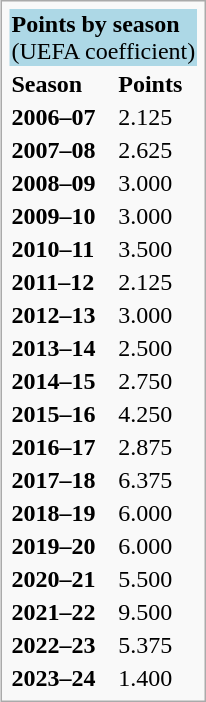<table class="infobox">
<tr>
<td colspan="2" bgcolor="lightblue"><strong>Points by season</strong><br>(UEFA coefficient)</td>
</tr>
<tr>
<td><strong>Season</strong></td>
<td><strong>Points</strong></td>
</tr>
<tr>
<td><strong>2006–07</strong></td>
<td>2.125</td>
</tr>
<tr>
<td><strong>2007–08</strong></td>
<td>2.625</td>
</tr>
<tr>
<td><strong>2008–09</strong></td>
<td>3.000</td>
</tr>
<tr>
<td><strong>2009–10</strong></td>
<td>3.000</td>
</tr>
<tr>
<td><strong>2010–11</strong></td>
<td>3.500</td>
</tr>
<tr>
<td><strong>2011–12</strong></td>
<td>2.125</td>
</tr>
<tr>
<td><strong>2012–13</strong></td>
<td>3.000</td>
</tr>
<tr>
<td><strong>2013–14</strong></td>
<td>2.500</td>
</tr>
<tr>
<td><strong>2014–15</strong></td>
<td>2.750</td>
</tr>
<tr>
<td><strong>2015–16</strong></td>
<td>4.250</td>
</tr>
<tr>
<td><strong>2016–17</strong></td>
<td>2.875</td>
</tr>
<tr>
<td><strong>2017–18</strong></td>
<td>6.375</td>
</tr>
<tr>
<td><strong>2018–19</strong></td>
<td>6.000</td>
</tr>
<tr>
<td><strong>2019–20</strong></td>
<td>6.000</td>
</tr>
<tr>
<td><strong>2020–21</strong></td>
<td>5.500</td>
</tr>
<tr>
<td><strong>2021–22</strong></td>
<td>9.500</td>
</tr>
<tr>
<td><strong>2022–23</strong></td>
<td>5.375</td>
</tr>
<tr>
<td><strong>2023–24</strong></td>
<td>1.400</td>
</tr>
</table>
